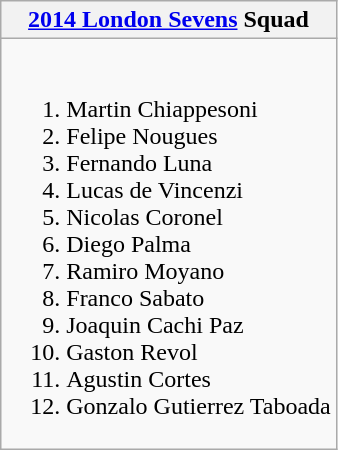<table class="wikitable collapsible collapsed">
<tr>
<th><a href='#'>2014 London Sevens</a> Squad</th>
</tr>
<tr>
<td><br><ol><li>Martin Chiappesoni</li><li>Felipe Nougues</li><li>Fernando Luna</li><li>Lucas de Vincenzi</li><li>Nicolas Coronel</li><li>Diego Palma</li><li>Ramiro Moyano</li><li>Franco Sabato</li><li>Joaquin Cachi Paz</li><li>Gaston Revol</li><li>Agustin Cortes</li><li>Gonzalo Gutierrez Taboada</li></ol></td>
</tr>
</table>
